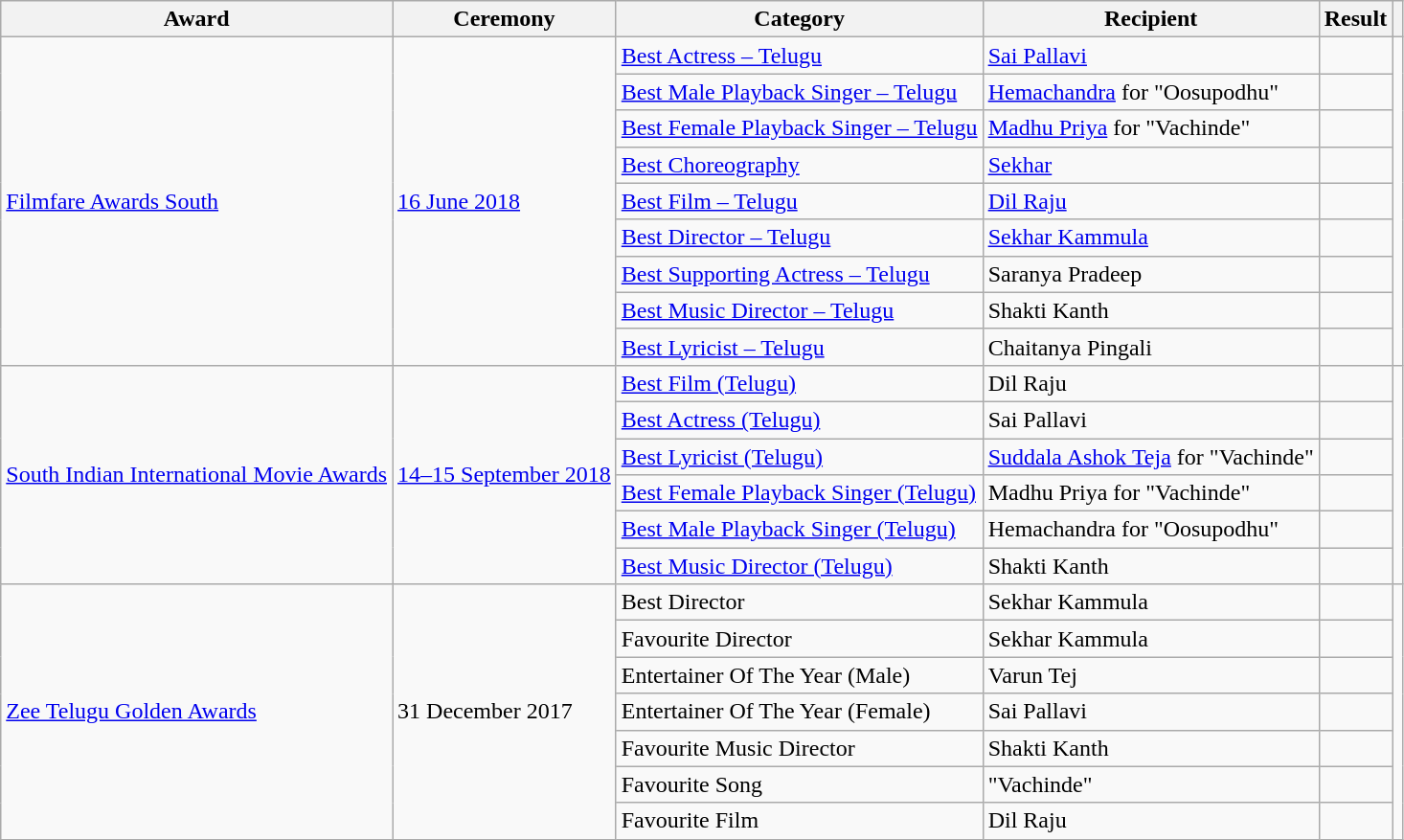<table class="wikitable">
<tr>
<th>Award</th>
<th>Ceremony</th>
<th>Category</th>
<th>Recipient</th>
<th>Result</th>
<th></th>
</tr>
<tr>
<td rowspan="9"><a href='#'>Filmfare Awards South</a></td>
<td rowspan="9"><a href='#'>16 June 2018</a></td>
<td><a href='#'>Best Actress – Telugu</a></td>
<td><a href='#'>Sai Pallavi</a></td>
<td></td>
<td rowspan="9"></td>
</tr>
<tr>
<td><a href='#'>Best Male Playback Singer – Telugu</a></td>
<td><a href='#'>Hemachandra</a> for "Oosupodhu"</td>
<td></td>
</tr>
<tr>
<td><a href='#'>Best Female Playback Singer – Telugu</a></td>
<td><a href='#'>Madhu Priya</a> for "Vachinde"</td>
<td></td>
</tr>
<tr>
<td><a href='#'>Best Choreography</a></td>
<td><a href='#'>Sekhar</a></td>
<td></td>
</tr>
<tr>
<td><a href='#'>Best Film – Telugu</a></td>
<td><a href='#'>Dil Raju</a></td>
<td></td>
</tr>
<tr>
<td><a href='#'>Best Director – Telugu</a></td>
<td><a href='#'>Sekhar Kammula</a></td>
<td></td>
</tr>
<tr>
<td><a href='#'>Best Supporting Actress – Telugu</a></td>
<td>Saranya Pradeep</td>
<td></td>
</tr>
<tr>
<td><a href='#'>Best Music Director – Telugu</a></td>
<td>Shakti Kanth</td>
<td></td>
</tr>
<tr>
<td><a href='#'>Best Lyricist – Telugu</a></td>
<td>Chaitanya Pingali</td>
<td></td>
</tr>
<tr>
<td rowspan="6"><a href='#'>South Indian International Movie Awards</a></td>
<td rowspan="6"><a href='#'>14–15 September 2018</a></td>
<td><a href='#'>Best Film (Telugu)</a></td>
<td>Dil Raju</td>
<td></td>
<td rowspan="6"><br></td>
</tr>
<tr>
<td><a href='#'>Best Actress (Telugu)</a></td>
<td>Sai Pallavi</td>
<td></td>
</tr>
<tr>
<td><a href='#'>Best Lyricist (Telugu)</a></td>
<td><a href='#'>Suddala Ashok Teja</a> for "Vachinde"</td>
<td></td>
</tr>
<tr>
<td><a href='#'>Best Female Playback Singer (Telugu)</a></td>
<td>Madhu Priya for "Vachinde"</td>
<td></td>
</tr>
<tr>
<td><a href='#'>Best Male Playback Singer (Telugu)</a></td>
<td>Hemachandra for "Oosupodhu"</td>
<td></td>
</tr>
<tr>
<td><a href='#'>Best Music Director (Telugu)</a></td>
<td>Shakti Kanth</td>
<td></td>
</tr>
<tr>
<td rowspan="7"><a href='#'>Zee Telugu Golden Awards</a></td>
<td rowspan="7">31 December 2017</td>
<td>Best Director</td>
<td>Sekhar Kammula</td>
<td></td>
<td rowspan="7"><br></td>
</tr>
<tr>
<td>Favourite Director</td>
<td>Sekhar Kammula</td>
<td></td>
</tr>
<tr>
<td>Entertainer Of The Year (Male)</td>
<td>Varun Tej</td>
<td></td>
</tr>
<tr>
<td>Entertainer Of The Year (Female)</td>
<td>Sai Pallavi</td>
<td></td>
</tr>
<tr>
<td>Favourite Music Director</td>
<td>Shakti Kanth</td>
<td></td>
</tr>
<tr>
<td>Favourite Song</td>
<td>"Vachinde"</td>
<td></td>
</tr>
<tr>
<td>Favourite Film</td>
<td>Dil Raju</td>
<td></td>
</tr>
</table>
